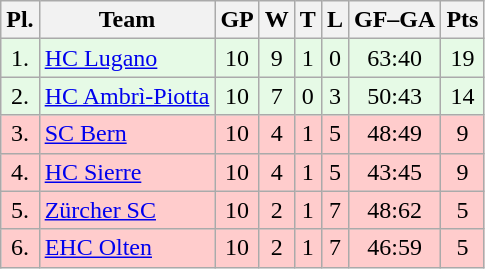<table class="wikitable">
<tr>
<th>Pl.</th>
<th>Team</th>
<th>GP</th>
<th>W</th>
<th>T</th>
<th>L</th>
<th>GF–GA</th>
<th>Pts</th>
</tr>
<tr align="center " bgcolor="#e6fae6">
<td>1.</td>
<td align="left"><a href='#'>HC Lugano</a></td>
<td>10</td>
<td>9</td>
<td>1</td>
<td>0</td>
<td>63:40</td>
<td>19</td>
</tr>
<tr align="center "  bgcolor="#e6fae6">
<td>2.</td>
<td align="left"><a href='#'>HC Ambrì-Piotta</a></td>
<td>10</td>
<td>7</td>
<td>0</td>
<td>3</td>
<td>50:43</td>
<td>14</td>
</tr>
<tr align="center "  bgcolor="#ffcccc">
<td>3.</td>
<td align="left"><a href='#'>SC Bern</a></td>
<td>10</td>
<td>4</td>
<td>1</td>
<td>5</td>
<td>48:49</td>
<td>9</td>
</tr>
<tr align="center "  bgcolor="#ffcccc">
<td>4.</td>
<td align="left"><a href='#'>HC Sierre</a></td>
<td>10</td>
<td>4</td>
<td>1</td>
<td>5</td>
<td>43:45</td>
<td>9</td>
</tr>
<tr align="center " bgcolor="#ffcccc">
<td>5.</td>
<td align="left"><a href='#'>Zürcher SC</a></td>
<td>10</td>
<td>2</td>
<td>1</td>
<td>7</td>
<td>48:62</td>
<td>5</td>
</tr>
<tr align="center "  bgcolor="#ffcccc">
<td>6.</td>
<td align="left"><a href='#'>EHC Olten</a></td>
<td>10</td>
<td>2</td>
<td>1</td>
<td>7</td>
<td>46:59</td>
<td>5</td>
</tr>
</table>
